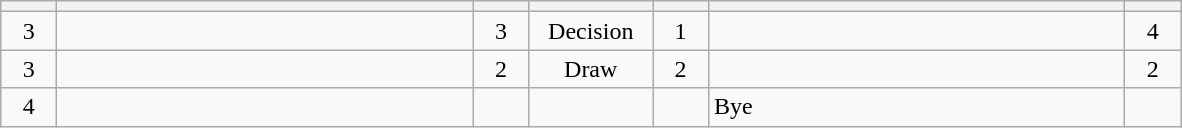<table class="wikitable" style="text-align: center;">
<tr>
<th width=30></th>
<th width=270></th>
<th width=30></th>
<th width=75></th>
<th width=30></th>
<th width=270></th>
<th width=30></th>
</tr>
<tr>
<td>3</td>
<td align=left></td>
<td>3</td>
<td>Decision</td>
<td>1</td>
<td align=left><strong></strong></td>
<td>4</td>
</tr>
<tr>
<td>3</td>
<td align=left></td>
<td>2</td>
<td>Draw</td>
<td>2</td>
<td align=left></td>
<td>2</td>
</tr>
<tr>
<td>4</td>
<td align=left><strong></strong></td>
<td></td>
<td></td>
<td></td>
<td align=left>Bye</td>
<td></td>
</tr>
</table>
